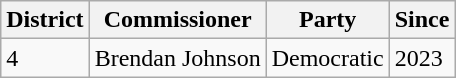<table class="wikitable">
<tr>
<th>District</th>
<th>Commissioner</th>
<th>Party</th>
<th>Since</th>
</tr>
<tr>
<td>4</td>
<td>Brendan Johnson</td>
<td>Democratic</td>
<td>2023</td>
</tr>
</table>
